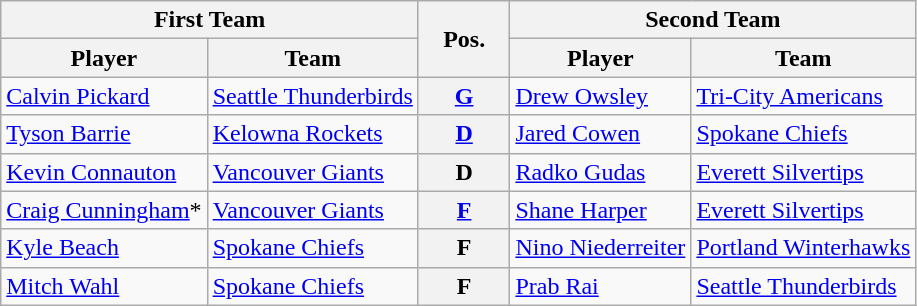<table class="wikitable">
<tr>
<th colspan="2">First Team</th>
<th width="10%" rowspan="2">Pos.</th>
<th colspan="2">Second Team</th>
</tr>
<tr>
<th>Player</th>
<th>Team</th>
<th>Player</th>
<th>Team</th>
</tr>
<tr>
<td><a href='#'>Calvin Pickard</a></td>
<td><a href='#'>Seattle Thunderbirds</a></td>
<th align="center"><a href='#'>G</a></th>
<td><a href='#'>Drew Owsley</a></td>
<td><a href='#'>Tri-City Americans</a></td>
</tr>
<tr>
<td><a href='#'>Tyson Barrie</a></td>
<td><a href='#'>Kelowna Rockets</a></td>
<th align="center"><a href='#'>D</a></th>
<td><a href='#'>Jared Cowen</a></td>
<td><a href='#'>Spokane Chiefs</a></td>
</tr>
<tr>
<td><a href='#'>Kevin Connauton</a></td>
<td><a href='#'>Vancouver Giants</a></td>
<th align="center">D</th>
<td><a href='#'>Radko Gudas</a></td>
<td><a href='#'>Everett Silvertips</a></td>
</tr>
<tr>
<td><a href='#'>Craig Cunningham</a>*</td>
<td><a href='#'>Vancouver Giants</a></td>
<th align="center"><a href='#'>F</a></th>
<td><a href='#'>Shane Harper</a></td>
<td><a href='#'>Everett Silvertips</a></td>
</tr>
<tr>
<td><a href='#'>Kyle Beach</a></td>
<td><a href='#'>Spokane Chiefs</a></td>
<th align="center">F</th>
<td><a href='#'>Nino Niederreiter</a></td>
<td><a href='#'>Portland Winterhawks</a></td>
</tr>
<tr>
<td><a href='#'>Mitch Wahl</a></td>
<td><a href='#'>Spokane Chiefs</a></td>
<th align="center">F</th>
<td><a href='#'>Prab Rai</a></td>
<td><a href='#'>Seattle Thunderbirds</a></td>
</tr>
</table>
